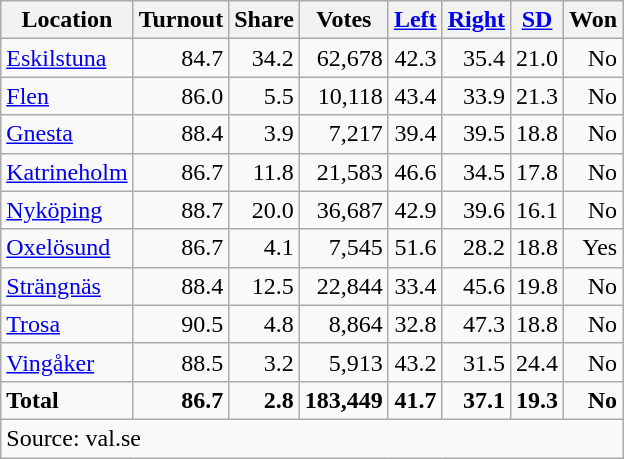<table class="wikitable sortable" style=text-align:right>
<tr>
<th>Location</th>
<th>Turnout</th>
<th>Share</th>
<th>Votes</th>
<th><a href='#'>Left</a></th>
<th><a href='#'>Right</a></th>
<th><a href='#'>SD</a></th>
<th>Won</th>
</tr>
<tr>
<td align=left><a href='#'>Eskilstuna</a></td>
<td>84.7</td>
<td>34.2</td>
<td>62,678</td>
<td>42.3</td>
<td>35.4</td>
<td>21.0</td>
<td>No</td>
</tr>
<tr>
<td align=left><a href='#'>Flen</a></td>
<td>86.0</td>
<td>5.5</td>
<td>10,118</td>
<td>43.4</td>
<td>33.9</td>
<td>21.3</td>
<td>No</td>
</tr>
<tr>
<td align=left><a href='#'>Gnesta</a></td>
<td>88.4</td>
<td>3.9</td>
<td>7,217</td>
<td>39.4</td>
<td>39.5</td>
<td>18.8</td>
<td>No</td>
</tr>
<tr>
<td align=left><a href='#'>Katrineholm</a></td>
<td>86.7</td>
<td>11.8</td>
<td>21,583</td>
<td>46.6</td>
<td>34.5</td>
<td>17.8</td>
<td>No</td>
</tr>
<tr>
<td align=left><a href='#'>Nyköping</a></td>
<td>88.7</td>
<td>20.0</td>
<td>36,687</td>
<td>42.9</td>
<td>39.6</td>
<td>16.1</td>
<td>No</td>
</tr>
<tr>
<td align=left><a href='#'>Oxelösund</a></td>
<td>86.7</td>
<td>4.1</td>
<td>7,545</td>
<td>51.6</td>
<td>28.2</td>
<td>18.8</td>
<td>Yes</td>
</tr>
<tr>
<td align=left><a href='#'>Strängnäs</a></td>
<td>88.4</td>
<td>12.5</td>
<td>22,844</td>
<td>33.4</td>
<td>45.6</td>
<td>19.8</td>
<td>No</td>
</tr>
<tr>
<td align=left><a href='#'>Trosa</a></td>
<td>90.5</td>
<td>4.8</td>
<td>8,864</td>
<td>32.8</td>
<td>47.3</td>
<td>18.8</td>
<td>No</td>
</tr>
<tr>
<td align=left><a href='#'>Vingåker</a></td>
<td>88.5</td>
<td>3.2</td>
<td>5,913</td>
<td>43.2</td>
<td>31.5</td>
<td>24.4</td>
<td>No</td>
</tr>
<tr>
<td align=left><strong>Total</strong></td>
<td><strong>86.7</strong></td>
<td><strong>2.8</strong></td>
<td><strong>183,449</strong></td>
<td><strong>41.7</strong></td>
<td><strong>37.1</strong></td>
<td><strong>19.3</strong></td>
<td><strong>No</strong></td>
</tr>
<tr>
<td align=left colspan=8>Source: val.se</td>
</tr>
</table>
